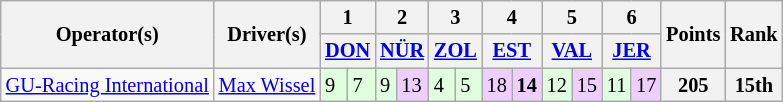<table class="wikitable" style="font-size: 85%">
<tr>
<th rowspan=2>Operator(s)</th>
<th rowspan=2>Driver(s)</th>
<th colspan=2>1</th>
<th colspan=2>2</th>
<th colspan=2>3</th>
<th colspan=2>4</th>
<th colspan=2>5</th>
<th colspan=2>6</th>
<th rowspan=2>Points</th>
<th rowspan=2>Rank</th>
</tr>
<tr>
<th colspan=2><a href='#'>DON</a></th>
<th colspan=2><a href='#'>NÜR</a></th>
<th colspan=2><a href='#'>ZOL</a></th>
<th colspan=2><a href='#'>EST</a></th>
<th colspan=2><a href='#'>VAL</a></th>
<th colspan=2><a href='#'>JER</a></th>
</tr>
<tr>
<td align=center><a href='#'>GU-Racing International</a></td>
<td> <a href='#'>Max Wissel</a></td>
<td style="background:#dfffdf;">9</td>
<td style="background:#dfffdf;">7</td>
<td style="background:#dfffdf;">9</td>
<td style="background:#efcfff;">13</td>
<td style="background:#dfffdf;">4</td>
<td style="background:#dfffdf;">5</td>
<td style="background:#efcfff;">18</td>
<td style="background:#efcfff;"><strong>14</strong></td>
<td style="background:#dfffdf;">12</td>
<td style="background:#efcfff;">15</td>
<td style="background:#dfffdf;">11</td>
<td style="background:#efcfff;">17</td>
<th>205</th>
<th>15th</th>
</tr>
</table>
